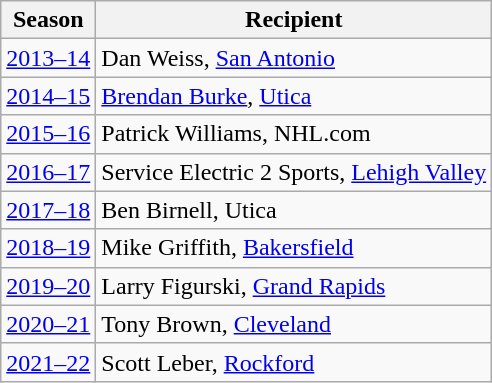<table class="wikitable sortable">
<tr>
<th>Season</th>
<th>Recipient</th>
</tr>
<tr>
<td><a href='#'>2013–14</a></td>
<td>Dan Weiss, <a href='#'>San Antonio</a></td>
</tr>
<tr>
<td><a href='#'>2014–15</a></td>
<td><a href='#'>Brendan Burke</a>, <a href='#'>Utica</a></td>
</tr>
<tr>
<td><a href='#'>2015–16</a></td>
<td>Patrick Williams, NHL.com</td>
</tr>
<tr>
<td><a href='#'>2016–17</a></td>
<td>Service Electric 2 Sports, <a href='#'>Lehigh Valley</a></td>
</tr>
<tr>
<td><a href='#'>2017–18</a></td>
<td>Ben Birnell, Utica</td>
</tr>
<tr>
<td><a href='#'>2018–19</a></td>
<td>Mike Griffith, <a href='#'>Bakersfield</a></td>
</tr>
<tr>
<td><a href='#'>2019–20</a></td>
<td>Larry Figurski, <a href='#'>Grand Rapids</a></td>
</tr>
<tr>
<td><a href='#'>2020–21</a></td>
<td>Tony Brown, <a href='#'>Cleveland</a></td>
</tr>
<tr>
<td><a href='#'>2021–22</a></td>
<td>Scott Leber, <a href='#'>Rockford</a></td>
</tr>
</table>
